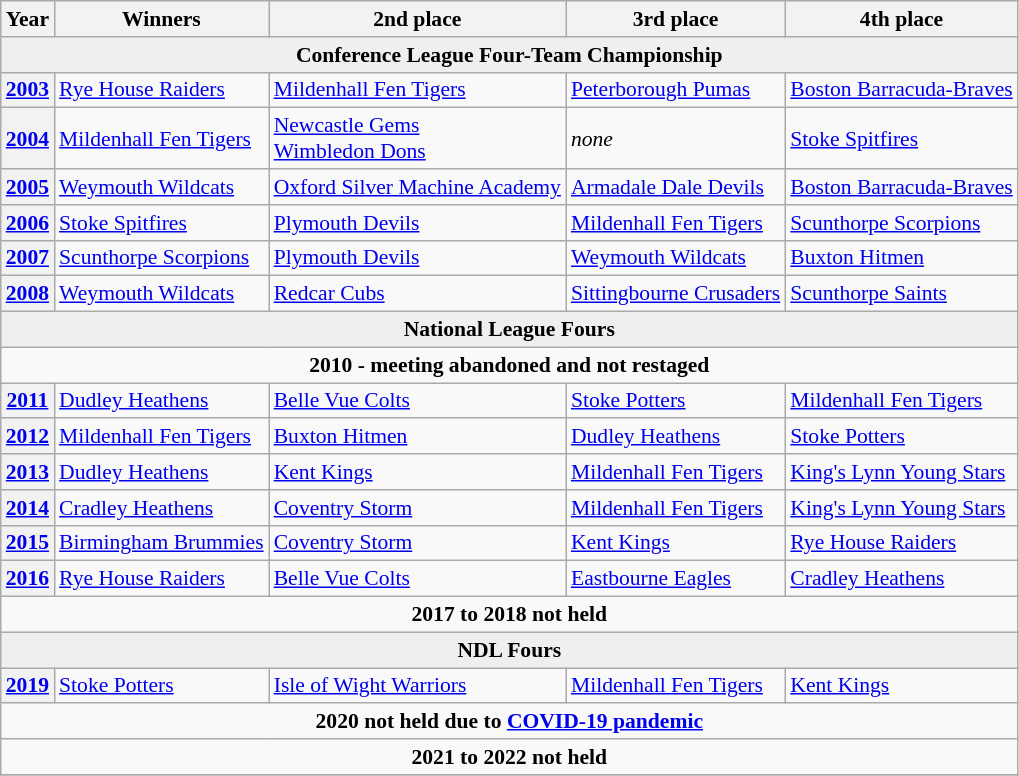<table class="wikitable" style="font-size: 90%">
<tr>
<th>Year</th>
<th>Winners</th>
<th>2nd place</th>
<th>3rd place</th>
<th>4th place</th>
</tr>
<tr>
<td bgcolor="#efefef"  colspan=5 align=center><strong>Conference League Four-Team Championship</strong></td>
</tr>
<tr>
<th><a href='#'>2003</a></th>
<td><a href='#'>Rye House Raiders</a></td>
<td><a href='#'>Mildenhall Fen Tigers</a></td>
<td><a href='#'>Peterborough Pumas</a></td>
<td><a href='#'>Boston Barracuda-Braves</a></td>
</tr>
<tr>
<th><a href='#'>2004</a></th>
<td><a href='#'>Mildenhall Fen Tigers</a></td>
<td><a href='#'>Newcastle Gems</a><br><a href='#'>Wimbledon Dons</a></td>
<td><em>none</em></td>
<td><a href='#'>Stoke Spitfires</a></td>
</tr>
<tr>
<th><a href='#'>2005</a></th>
<td><a href='#'>Weymouth Wildcats</a></td>
<td><a href='#'>Oxford Silver Machine Academy</a></td>
<td><a href='#'>Armadale Dale Devils</a></td>
<td><a href='#'>Boston Barracuda-Braves</a></td>
</tr>
<tr>
<th><a href='#'>2006</a></th>
<td><a href='#'>Stoke Spitfires</a></td>
<td><a href='#'>Plymouth Devils</a></td>
<td><a href='#'>Mildenhall Fen Tigers</a></td>
<td><a href='#'>Scunthorpe Scorpions</a></td>
</tr>
<tr>
<th><a href='#'>2007</a></th>
<td><a href='#'>Scunthorpe Scorpions</a></td>
<td><a href='#'>Plymouth Devils</a></td>
<td><a href='#'>Weymouth Wildcats</a></td>
<td><a href='#'>Buxton Hitmen</a></td>
</tr>
<tr>
<th><a href='#'>2008</a></th>
<td><a href='#'>Weymouth Wildcats</a></td>
<td><a href='#'>Redcar Cubs</a></td>
<td><a href='#'>Sittingbourne Crusaders</a></td>
<td><a href='#'>Scunthorpe Saints</a></td>
</tr>
<tr>
<td bgcolor="#efefef"  colspan=5 align=center><strong>National League Fours</strong></td>
</tr>
<tr>
<td colspan=5 align=center><strong>2010 - meeting abandoned and not restaged</strong></td>
</tr>
<tr>
<th><a href='#'>2011</a></th>
<td><a href='#'>Dudley Heathens</a></td>
<td><a href='#'>Belle Vue Colts</a></td>
<td><a href='#'>Stoke Potters</a></td>
<td><a href='#'>Mildenhall Fen Tigers</a></td>
</tr>
<tr>
<th><a href='#'>2012</a></th>
<td><a href='#'>Mildenhall Fen Tigers</a></td>
<td><a href='#'>Buxton Hitmen</a></td>
<td><a href='#'>Dudley Heathens</a></td>
<td><a href='#'>Stoke Potters</a></td>
</tr>
<tr>
<th><a href='#'>2013</a></th>
<td><a href='#'>Dudley Heathens</a></td>
<td><a href='#'>Kent Kings</a></td>
<td><a href='#'>Mildenhall Fen Tigers</a></td>
<td><a href='#'>King's Lynn Young Stars</a></td>
</tr>
<tr>
<th><a href='#'>2014</a></th>
<td><a href='#'>Cradley Heathens</a></td>
<td><a href='#'>Coventry Storm</a></td>
<td><a href='#'>Mildenhall Fen Tigers</a></td>
<td><a href='#'>King's Lynn Young Stars</a></td>
</tr>
<tr>
<th><a href='#'>2015</a></th>
<td><a href='#'>Birmingham Brummies</a></td>
<td><a href='#'>Coventry Storm</a></td>
<td><a href='#'>Kent Kings</a></td>
<td><a href='#'>Rye House Raiders</a></td>
</tr>
<tr>
<th><a href='#'>2016</a></th>
<td><a href='#'>Rye House Raiders</a></td>
<td><a href='#'>Belle Vue Colts</a></td>
<td><a href='#'>Eastbourne Eagles</a></td>
<td><a href='#'>Cradley Heathens</a></td>
</tr>
<tr>
<td colspan=5 align=center><strong>2017 to 2018 not held</strong></td>
</tr>
<tr>
<td bgcolor="#efefef"  colspan=5 align=center><strong>NDL Fours</strong></td>
</tr>
<tr>
<th><a href='#'>2019</a></th>
<td><a href='#'>Stoke Potters</a></td>
<td><a href='#'>Isle of Wight Warriors</a></td>
<td><a href='#'>Mildenhall Fen Tigers</a></td>
<td><a href='#'>Kent Kings</a></td>
</tr>
<tr>
<td colspan=5 align=center><strong>2020 not held due to <a href='#'>COVID-19 pandemic</a></strong></td>
</tr>
<tr>
<td colspan=5 align=center><strong>2021 to 2022 not held</strong></td>
</tr>
<tr>
</tr>
</table>
